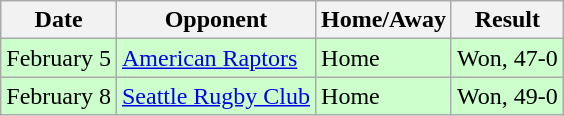<table class="wikitable">
<tr>
<th>Date</th>
<th>Opponent</th>
<th>Home/Away</th>
<th>Result</th>
</tr>
<tr bgcolor="#CCFFCC">
<td>February 5</td>
<td><a href='#'>American Raptors</a></td>
<td>Home</td>
<td>Won, 47-0</td>
</tr>
<tr bgcolor="#CCFFCC">
<td>February 8</td>
<td><a href='#'>Seattle Rugby Club</a></td>
<td>Home</td>
<td>Won, 49-0</td>
</tr>
</table>
